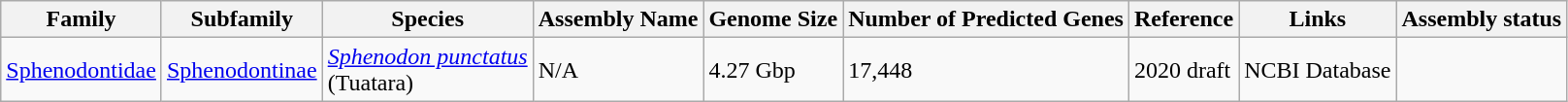<table class="wikitable sortable">
<tr>
<th>Family</th>
<th>Subfamily</th>
<th>Species</th>
<th>Assembly Name</th>
<th>Genome Size</th>
<th>Number of Predicted Genes</th>
<th>Reference</th>
<th>Links</th>
<th>Assembly status</th>
</tr>
<tr>
<td><a href='#'>Sphenodontidae</a></td>
<td><a href='#'>Sphenodontinae</a></td>
<td><em><a href='#'>Sphenodon punctatus</a></em><br>(Tuatara)</td>
<td>N/A</td>
<td>4.27 Gbp</td>
<td>17,448</td>
<td>2020 draft</td>
<td>NCBI Database</td>
<td></td>
</tr>
</table>
